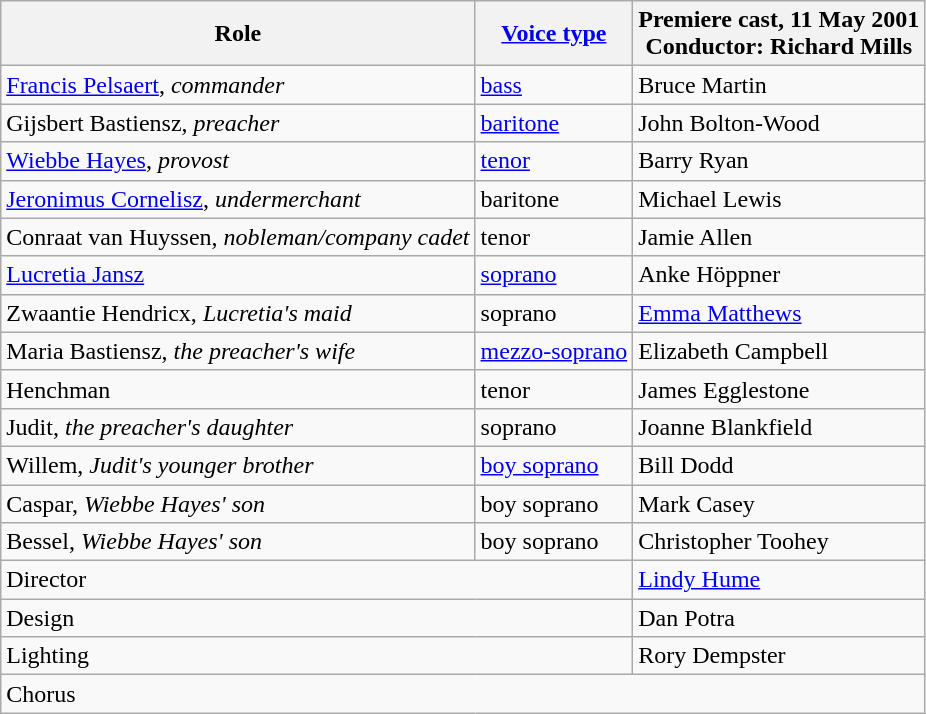<table class="wikitable">
<tr>
<th>Role</th>
<th><a href='#'>Voice type</a></th>
<th>Premiere cast, 11 May 2001<br>Conductor: Richard Mills</th>
</tr>
<tr>
<td><a href='#'>Francis Pelsaert</a>, <em>commander</em></td>
<td><a href='#'>bass</a></td>
<td>Bruce Martin</td>
</tr>
<tr>
<td>Gijsbert Bastiensz, <em>preacher</em></td>
<td><a href='#'>baritone</a></td>
<td>John Bolton-Wood</td>
</tr>
<tr>
<td><a href='#'>Wiebbe Hayes</a>, <em>provost</em></td>
<td><a href='#'>tenor</a></td>
<td>Barry Ryan</td>
</tr>
<tr>
<td><a href='#'>Jeronimus Cornelisz</a>, <em>undermerchant</em></td>
<td>baritone</td>
<td>Michael Lewis</td>
</tr>
<tr>
<td>Conraat van Huyssen, <em>nobleman/company cadet</em></td>
<td>tenor</td>
<td>Jamie Allen</td>
</tr>
<tr>
<td><a href='#'>Lucretia Jansz</a></td>
<td><a href='#'>soprano</a></td>
<td>Anke Höppner</td>
</tr>
<tr>
<td>Zwaantie Hendricx, <em>Lucretia's maid</em></td>
<td>soprano</td>
<td><a href='#'>Emma Matthews</a></td>
</tr>
<tr>
<td>Maria Bastiensz, <em>the preacher's wife</em></td>
<td><a href='#'>mezzo-soprano</a></td>
<td>Elizabeth Campbell</td>
</tr>
<tr>
<td>Henchman</td>
<td>tenor</td>
<td>James Egglestone</td>
</tr>
<tr>
<td>Judit, <em>the preacher's daughter</em></td>
<td>soprano</td>
<td>Joanne Blankfield</td>
</tr>
<tr>
<td>Willem, <em>Judit's younger brother</em></td>
<td><a href='#'>boy soprano</a></td>
<td>Bill Dodd</td>
</tr>
<tr>
<td>Caspar, <em>Wiebbe Hayes' son</em></td>
<td>boy soprano</td>
<td>Mark Casey</td>
</tr>
<tr>
<td>Bessel, <em>Wiebbe Hayes' son</em></td>
<td>boy soprano</td>
<td>Christopher Toohey</td>
</tr>
<tr>
<td colspan="2">Director</td>
<td><a href='#'>Lindy Hume</a></td>
</tr>
<tr>
<td colspan="2">Design</td>
<td>Dan Potra</td>
</tr>
<tr>
<td colspan="2">Lighting</td>
<td>Rory Dempster</td>
</tr>
<tr>
<td colspan="3">Chorus</td>
</tr>
</table>
